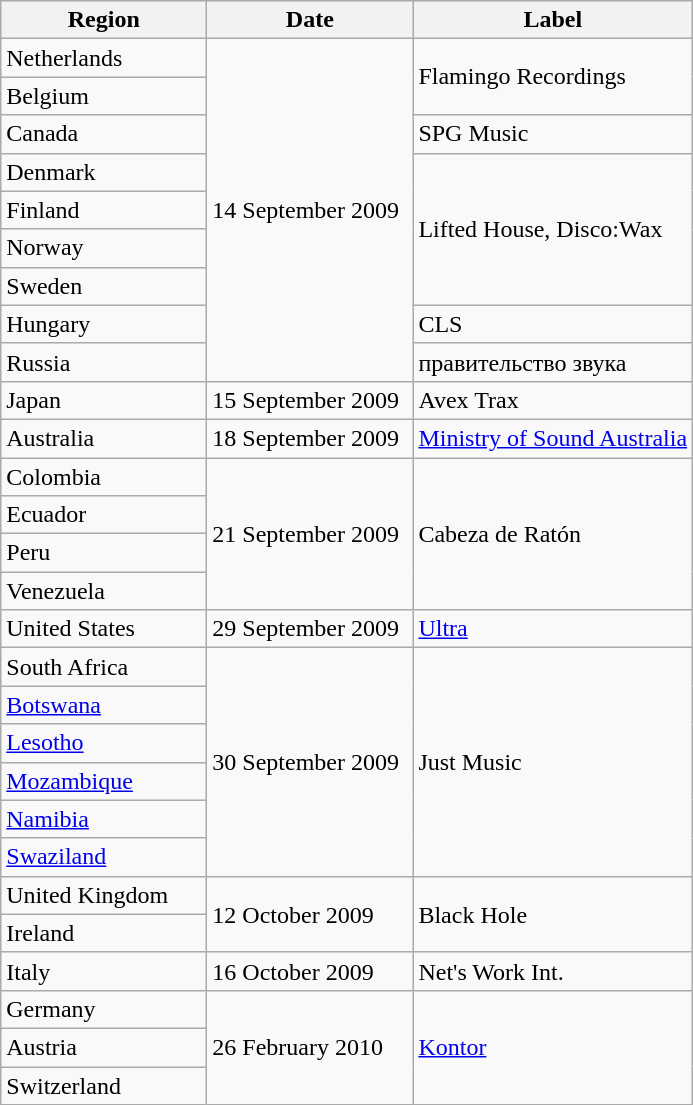<table class="wikitable">
<tr>
<th style="width:130px;">Region</th>
<th style="width:130px;">Date</th>
<th>Label</th>
</tr>
<tr>
<td>Netherlands</td>
<td rowspan="9">14 September 2009</td>
<td rowspan="2">Flamingo Recordings</td>
</tr>
<tr>
<td>Belgium</td>
</tr>
<tr>
<td>Canada</td>
<td>SPG Music</td>
</tr>
<tr>
<td>Denmark</td>
<td rowspan="4">Lifted House, Disco:Wax</td>
</tr>
<tr>
<td>Finland</td>
</tr>
<tr>
<td>Norway</td>
</tr>
<tr>
<td>Sweden</td>
</tr>
<tr>
<td>Hungary</td>
<td>CLS</td>
</tr>
<tr>
<td>Russia</td>
<td>правительство звука</td>
</tr>
<tr>
<td>Japan</td>
<td>15 September 2009</td>
<td>Avex Trax</td>
</tr>
<tr>
<td>Australia</td>
<td>18 September 2009</td>
<td><a href='#'>Ministry of Sound Australia</a></td>
</tr>
<tr>
<td>Colombia</td>
<td rowspan="4">21 September 2009</td>
<td rowspan="4">Cabeza de Ratón</td>
</tr>
<tr>
<td>Ecuador</td>
</tr>
<tr>
<td>Peru</td>
</tr>
<tr>
<td>Venezuela</td>
</tr>
<tr>
<td>United States</td>
<td>29 September 2009</td>
<td><a href='#'>Ultra</a></td>
</tr>
<tr>
<td>South Africa</td>
<td rowspan="6">30 September 2009</td>
<td rowspan="6">Just Music</td>
</tr>
<tr>
<td><a href='#'>Botswana</a></td>
</tr>
<tr>
<td><a href='#'>Lesotho</a></td>
</tr>
<tr>
<td><a href='#'>Mozambique</a></td>
</tr>
<tr>
<td><a href='#'>Namibia</a></td>
</tr>
<tr>
<td><a href='#'>Swaziland</a></td>
</tr>
<tr>
<td>United Kingdom</td>
<td rowspan="2">12 October 2009</td>
<td rowspan="2">Black Hole</td>
</tr>
<tr>
<td>Ireland</td>
</tr>
<tr>
<td>Italy</td>
<td>16 October 2009</td>
<td>Net's Work Int.</td>
</tr>
<tr>
<td>Germany</td>
<td rowspan="3">26 February 2010</td>
<td rowspan="3"><a href='#'>Kontor</a></td>
</tr>
<tr>
<td>Austria</td>
</tr>
<tr>
<td>Switzerland</td>
</tr>
</table>
